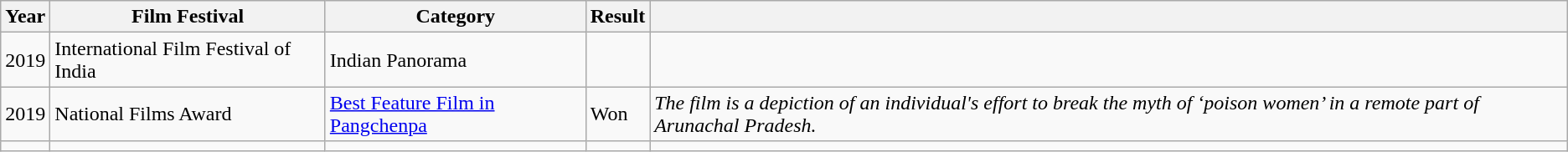<table class="wikitable">
<tr>
<th>Year</th>
<th>Film Festival</th>
<th>Category</th>
<th>Result</th>
<th></th>
</tr>
<tr>
<td>2019</td>
<td>International Film Festival of India</td>
<td>Indian Panorama</td>
<td></td>
<td></td>
</tr>
<tr>
<td>2019</td>
<td>National Films Award</td>
<td><a href='#'>Best Feature Film in Pangchenpa</a></td>
<td>Won</td>
<td><em>The film is a depiction of an individual's effort to break the myth of ‘poison women’ in a remote part of Arunachal Pradesh.</em></td>
</tr>
<tr>
<td></td>
<td></td>
<td></td>
<td></td>
<td></td>
</tr>
</table>
